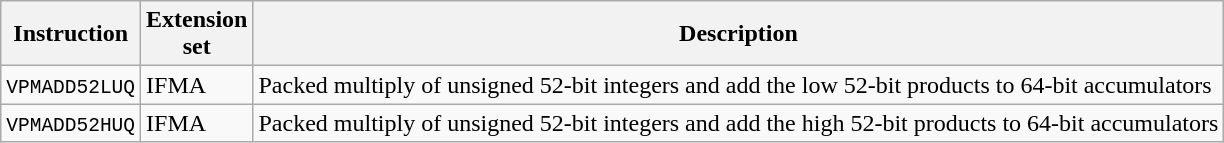<table class="wikitable">
<tr>
<th scope="col">Instruction</th>
<th scope="col">Extension<br>set</th>
<th scope="col">Description</th>
</tr>
<tr>
<td><code>VPMADD52LUQ</code></td>
<td>IFMA</td>
<td>Packed multiply of unsigned 52-bit integers and add the low 52-bit products to 64-bit accumulators</td>
</tr>
<tr>
<td><code>VPMADD52HUQ</code></td>
<td>IFMA</td>
<td>Packed multiply of unsigned 52-bit integers and add the high 52-bit products to 64-bit accumulators</td>
</tr>
</table>
